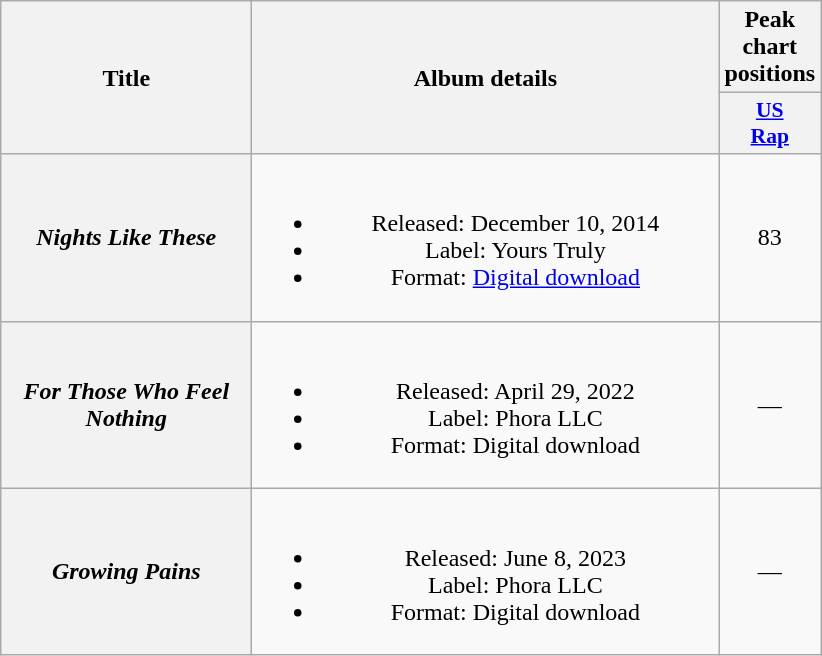<table class="wikitable plainrowheaders" style="text-align:center;">
<tr>
<th scope="col" rowspan="2" style="width:10em;">Title</th>
<th scope="col" rowspan="2" style="width:19em;">Album details</th>
<th scope="col" colspan="1">Peak chart positions</th>
</tr>
<tr>
<th scope="col" style="width:3em;font-size:90%;"><a href='#'>US<br>Rap</a><br></th>
</tr>
<tr>
<th scope="row"><em>Nights Like These</em></th>
<td><br><ul><li>Released: December 10, 2014</li><li>Label: Yours Truly</li><li>Format: <a href='#'>Digital download</a></li></ul></td>
<td>83</td>
</tr>
<tr>
<th scope="row"><em>For Those Who Feel Nothing</em></th>
<td><br><ul><li>Released: April 29, 2022</li><li>Label: Phora LLC</li><li>Format: Digital download</li></ul></td>
<td>—</td>
</tr>
<tr>
<th scope="Row"><em>Growing Pains</em></th>
<td><br><ul><li>Released: June 8, 2023</li><li>Label: Phora LLC</li><li>Format: Digital download</li></ul></td>
<td>—</td>
</tr>
</table>
